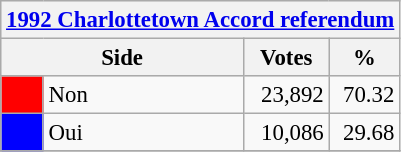<table class="wikitable" style="font-size: 95%; clear:both">
<tr style="background-color:#E9E9E9">
<th colspan=4><a href='#'>1992 Charlottetown Accord referendum</a></th>
</tr>
<tr style="background-color:#E9E9E9">
<th colspan=2 style="width: 130px">Side</th>
<th style="width: 50px">Votes</th>
<th style="width: 40px">%</th>
</tr>
<tr>
<td bgcolor="red"></td>
<td>Non</td>
<td align="right">23,892</td>
<td align="right">70.32</td>
</tr>
<tr>
<td bgcolor="blue"></td>
<td>Oui</td>
<td align="right">10,086</td>
<td align="right">29.68</td>
</tr>
<tr>
</tr>
</table>
